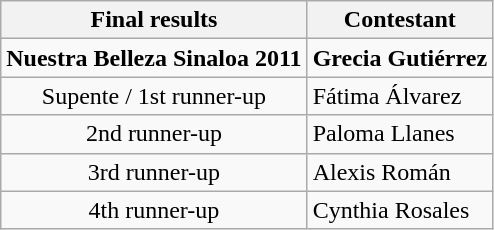<table class="wikitable">
<tr>
<th>Final results</th>
<th>Contestant</th>
</tr>
<tr>
<td align="center"><strong>Nuestra Belleza Sinaloa 2011</strong></td>
<td><strong>Grecia Gutiérrez</strong></td>
</tr>
<tr>
<td align="center">Supente / 1st runner-up</td>
<td>Fátima Álvarez</td>
</tr>
<tr>
<td align="center">2nd runner-up</td>
<td>Paloma Llanes</td>
</tr>
<tr>
<td align="center">3rd runner-up</td>
<td>Alexis Román</td>
</tr>
<tr>
<td align="center">4th runner-up</td>
<td>Cynthia Rosales</td>
</tr>
</table>
